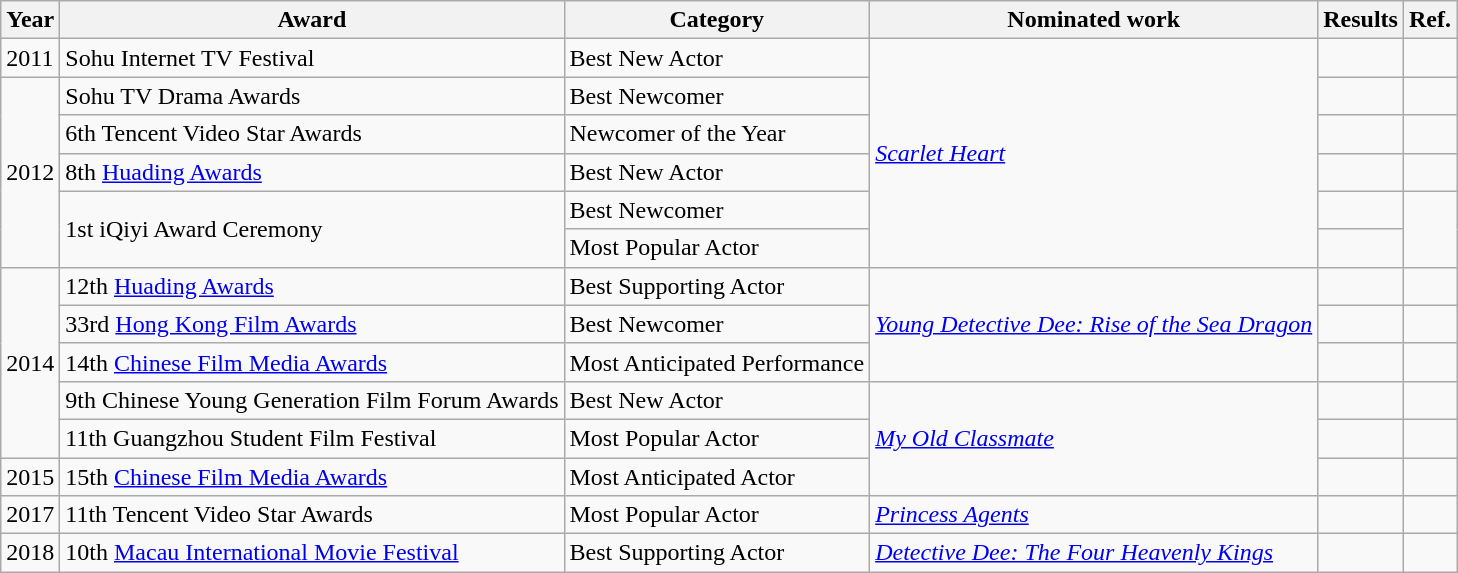<table class="wikitable">
<tr>
<th>Year</th>
<th>Award</th>
<th>Category</th>
<th>Nominated work</th>
<th>Results</th>
<th>Ref.</th>
</tr>
<tr>
<td>2011</td>
<td>Sohu Internet TV Festival</td>
<td>Best New Actor</td>
<td rowspan=6><em><a href='#'>Scarlet Heart</a></em></td>
<td></td>
<td></td>
</tr>
<tr>
<td rowspan=5>2012</td>
<td>Sohu TV Drama Awards</td>
<td>Best Newcomer</td>
<td></td>
<td></td>
</tr>
<tr>
<td>6th Tencent Video Star Awards</td>
<td>Newcomer of the Year</td>
<td></td>
<td></td>
</tr>
<tr>
<td>8th <a href='#'>Huading Awards</a></td>
<td>Best New Actor</td>
<td></td>
<td></td>
</tr>
<tr>
<td rowspan=2>1st iQiyi Award Ceremony</td>
<td>Best Newcomer</td>
<td></td>
<td rowspan=2></td>
</tr>
<tr>
<td>Most Popular Actor</td>
<td></td>
</tr>
<tr>
<td rowspan=5>2014</td>
<td>12th <a href='#'>Huading Awards</a></td>
<td>Best Supporting Actor</td>
<td rowspan=3><em><a href='#'>Young Detective Dee: Rise of the Sea Dragon</a></em></td>
<td></td>
<td></td>
</tr>
<tr>
<td>33rd <a href='#'>Hong Kong Film Awards</a></td>
<td>Best Newcomer</td>
<td></td>
<td></td>
</tr>
<tr>
<td>14th <a href='#'>Chinese Film Media Awards</a></td>
<td>Most Anticipated Performance</td>
<td></td>
<td></td>
</tr>
<tr>
<td>9th Chinese Young Generation Film Forum Awards</td>
<td>Best New Actor</td>
<td rowspan=3><em><a href='#'>My Old Classmate</a></em></td>
<td></td>
<td></td>
</tr>
<tr>
<td>11th Guangzhou Student Film Festival</td>
<td>Most Popular Actor</td>
<td></td>
<td></td>
</tr>
<tr>
<td>2015</td>
<td>15th <a href='#'>Chinese Film Media Awards</a></td>
<td>Most Anticipated Actor</td>
<td></td>
<td></td>
</tr>
<tr>
<td>2017</td>
<td>11th Tencent Video Star Awards</td>
<td>Most Popular Actor</td>
<td><em><a href='#'>Princess Agents</a></em></td>
<td></td>
<td></td>
</tr>
<tr>
<td>2018</td>
<td>10th <a href='#'>Macau International Movie Festival</a></td>
<td>Best Supporting Actor</td>
<td><em><a href='#'>Detective Dee: The Four Heavenly Kings</a></em></td>
<td></td>
<td></td>
</tr>
</table>
